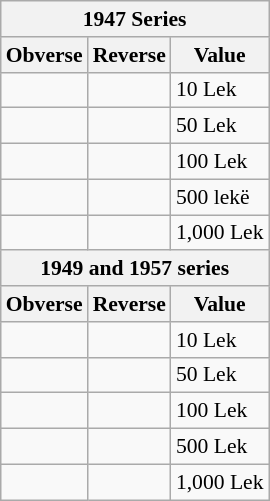<table class="wikitable" style="font-size: 90%">
<tr>
<th colspan="3">1947 Series</th>
</tr>
<tr>
<th>Obverse</th>
<th>Reverse</th>
<th>Value</th>
</tr>
<tr style="background:#f9f9f9;">
<td></td>
<td></td>
<td>10 Lek</td>
</tr>
<tr style="background:#f9f9f9;">
<td></td>
<td></td>
<td>50 Lek</td>
</tr>
<tr style="background:#f9f9f9;">
<td></td>
<td></td>
<td>100 Lek</td>
</tr>
<tr style="background:#f9f9f9;">
<td></td>
<td></td>
<td>500 lekë</td>
</tr>
<tr style="background:#f9f9f9;">
<td></td>
<td></td>
<td>1,000 Lek</td>
</tr>
<tr>
<th colspan="46">1949 and 1957 series</th>
</tr>
<tr>
<th>Obverse</th>
<th>Reverse</th>
<th>Value</th>
</tr>
<tr style="background:#f9f9f9;">
<td></td>
<td></td>
<td>10 Lek</td>
</tr>
<tr style="background:#f9f9f9;">
<td></td>
<td></td>
<td>50 Lek</td>
</tr>
<tr style="background:#f9f9f9;">
<td></td>
<td></td>
<td>100 Lek</td>
</tr>
<tr style="background:#f9f9f9;">
<td></td>
<td></td>
<td>500 Lek</td>
</tr>
<tr style="background:#f9f9f9;">
<td></td>
<td></td>
<td>1,000 Lek</td>
</tr>
</table>
